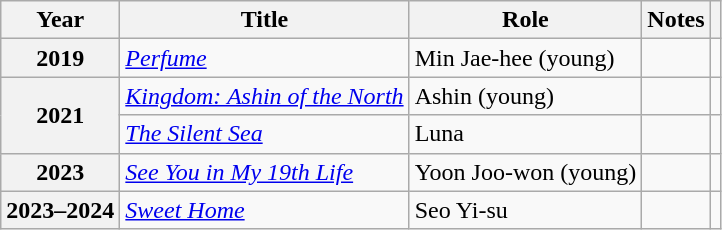<table class="wikitable plainrowheaders sortable">
<tr>
<th scope="col">Year</th>
<th scope="col">Title</th>
<th scope="col">Role</th>
<th scope="col">Notes</th>
<th scope="col" class="unsortable"></th>
</tr>
<tr>
<th scope="row">2019</th>
<td><em><a href='#'>Perfume</a></em></td>
<td>Min Jae-hee (young)</td>
<td></td>
<td></td>
</tr>
<tr>
<th scope="row" rowspan="2">2021</th>
<td><em><a href='#'>Kingdom: Ashin of the North</a></em></td>
<td>Ashin (young)</td>
<td></td>
<td></td>
</tr>
<tr>
<td><em><a href='#'>The Silent Sea</a></em></td>
<td>Luna</td>
<td></td>
<td></td>
</tr>
<tr>
<th scope="row">2023</th>
<td><em><a href='#'>See You in My 19th Life</a></em></td>
<td>Yoon Joo-won (young)</td>
<td></td>
<td></td>
</tr>
<tr>
<th scope="row">2023–2024</th>
<td><a href='#'><em>Sweet Home</em></a></td>
<td>Seo Yi-su</td>
<td></td>
<td></td>
</tr>
</table>
